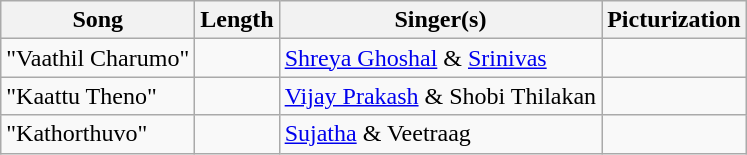<table class="wikitable">
<tr>
<th>Song</th>
<th>Length</th>
<th>Singer(s)</th>
<th>Picturization</th>
</tr>
<tr>
<td>"Vaathil Charumo"</td>
<td></td>
<td><a href='#'>Shreya Ghoshal</a> & <a href='#'>Srinivas</a></td>
<td></td>
</tr>
<tr>
<td>"Kaattu Theno"</td>
<td></td>
<td><a href='#'>Vijay Prakash</a> & Shobi Thilakan</td>
<td></td>
</tr>
<tr>
<td>"Kathorthuvo"</td>
<td></td>
<td><a href='#'>Sujatha</a> & Veetraag</td>
<td></td>
</tr>
</table>
